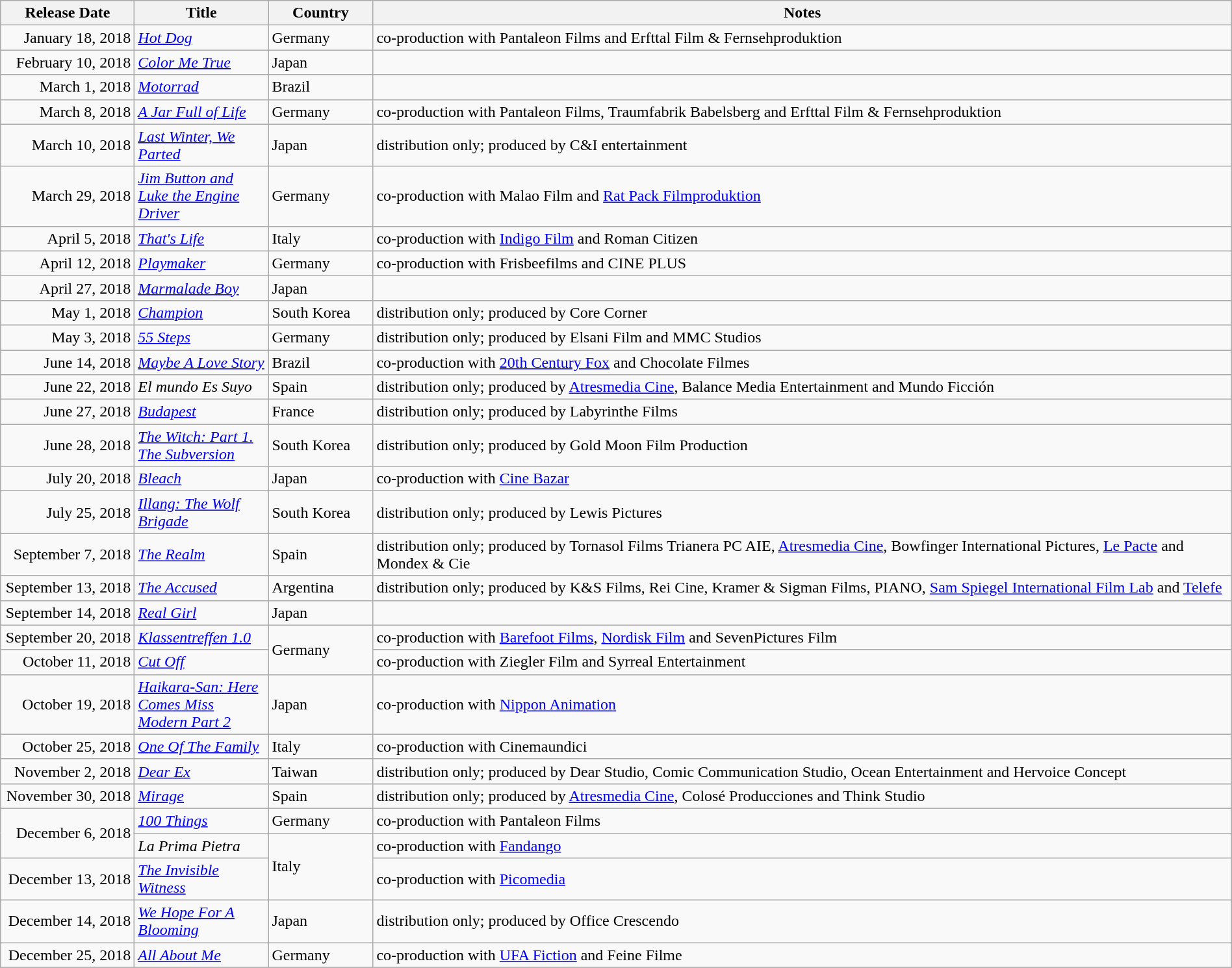<table class="wikitable sortable" style="width:100%;">
<tr>
<th scope="col" style=width:130px;">Release Date</th>
<th scope="col" style=width:130px;">Title</th>
<th scope="col" style=width:100px;">Country</th>
<th>Notes</th>
</tr>
<tr>
<td style="text-align:right;">January 18, 2018</td>
<td><em><a href='#'>Hot Dog</a></em></td>
<td>Germany</td>
<td>co-production with Pantaleon Films and Erfttal Film & Fernsehproduktion</td>
</tr>
<tr>
<td style="text-align:right;">February 10, 2018</td>
<td><em><a href='#'>Color Me True</a></em></td>
<td>Japan</td>
<td></td>
</tr>
<tr>
<td style="text-align:right;">March 1, 2018</td>
<td><em><a href='#'>Motorrad</a></em></td>
<td>Brazil</td>
<td></td>
</tr>
<tr>
<td style="text-align:right;">March 8, 2018</td>
<td><em><a href='#'>A Jar Full of Life</a></em></td>
<td>Germany</td>
<td>co-production with Pantaleon Films, Traumfabrik Babelsberg and Erfttal Film & Fernsehproduktion</td>
</tr>
<tr>
<td style="text-align:right;">March 10, 2018</td>
<td><em><a href='#'>Last Winter, We Parted</a></em></td>
<td>Japan</td>
<td>distribution only; produced by C&I entertainment</td>
</tr>
<tr>
<td style="text-align:right;">March 29, 2018</td>
<td><em><a href='#'>Jim Button and Luke the Engine Driver</a></em></td>
<td>Germany</td>
<td>co-production with Malao Film and <a href='#'>Rat Pack Filmproduktion</a></td>
</tr>
<tr>
<td style="text-align:right;">April 5, 2018</td>
<td><em><a href='#'>That's Life</a></em></td>
<td>Italy</td>
<td>co-production with <a href='#'>Indigo Film</a> and Roman Citizen</td>
</tr>
<tr>
<td style="text-align:right;">April 12, 2018</td>
<td><em><a href='#'>Playmaker</a></em></td>
<td>Germany</td>
<td>co-production with Frisbeefilms and CINE PLUS</td>
</tr>
<tr>
<td style="text-align:right;">April 27, 2018</td>
<td><em><a href='#'>Marmalade Boy</a></em></td>
<td>Japan</td>
<td></td>
</tr>
<tr>
<td style="text-align:right;">May 1, 2018</td>
<td><em><a href='#'>Champion</a></em></td>
<td>South Korea</td>
<td>distribution only; produced by Core Corner</td>
</tr>
<tr>
<td style="text-align:right;">May 3, 2018</td>
<td><em><a href='#'>55 Steps</a></em></td>
<td>Germany</td>
<td>distribution only; produced by Elsani Film and MMC Studios</td>
</tr>
<tr>
<td style="text-align:right;">June 14, 2018</td>
<td><em><a href='#'>Maybe A Love Story</a></em></td>
<td>Brazil</td>
<td>co-production with <a href='#'>20th Century Fox</a> and Chocolate Filmes</td>
</tr>
<tr>
<td style="text-align:right;">June 22, 2018</td>
<td><em>El mundo Es Suyo</em></td>
<td>Spain</td>
<td>distribution only; produced by  <a href='#'>Atresmedia Cine</a>, Balance Media Entertainment and Mundo Ficción</td>
</tr>
<tr>
<td style="text-align:right;">June 27, 2018</td>
<td><em> <a href='#'>Budapest</a></em></td>
<td>France</td>
<td>distribution only; produced by Labyrinthe Films</td>
</tr>
<tr>
<td style="text-align:right;">June 28, 2018</td>
<td><em><a href='#'>The Witch: Part 1. The Subversion</a></em></td>
<td>South Korea</td>
<td>distribution only; produced by Gold Moon Film Production</td>
</tr>
<tr>
<td style="text-align:right;">July 20, 2018</td>
<td><em><a href='#'>Bleach</a></em></td>
<td>Japan</td>
<td>co-production with <a href='#'>Cine Bazar</a></td>
</tr>
<tr>
<td style="text-align:right;">July 25, 2018</td>
<td><em><a href='#'>Illang: The Wolf Brigade</a></em></td>
<td>South Korea</td>
<td>distribution only; produced by Lewis Pictures</td>
</tr>
<tr>
<td style="text-align:right;">September 7, 2018</td>
<td><em><a href='#'>The Realm</a></em></td>
<td>Spain</td>
<td>distribution only; produced by Tornasol Films Trianera PC AIE, <a href='#'>Atresmedia Cine</a>, Bowfinger International Pictures, <a href='#'>Le Pacte</a> and Mondex & Cie</td>
</tr>
<tr>
<td style="text-align:right;">September 13, 2018</td>
<td><em><a href='#'>The Accused</a></em></td>
<td>Argentina</td>
<td>distribution only; produced by K&S Films, Rei Cine, Kramer & Sigman Films, PIANO, <a href='#'>Sam Spiegel International Film Lab</a> and <a href='#'>Telefe</a></td>
</tr>
<tr>
<td style="text-align:right;">September 14, 2018</td>
<td><em><a href='#'>Real Girl</a></em></td>
<td>Japan</td>
<td></td>
</tr>
<tr>
<td style="text-align:right;">September 20, 2018</td>
<td><em><a href='#'>Klassentreffen 1.0</a></em></td>
<td rowspan="2">Germany</td>
<td>co-production with <a href='#'>Barefoot Films</a>, <a href='#'>Nordisk Film</a> and SevenPictures Film</td>
</tr>
<tr>
<td style="text-align:right;">October 11, 2018</td>
<td><em><a href='#'>Cut Off</a></em></td>
<td>co-production with Ziegler Film and Syrreal Entertainment</td>
</tr>
<tr>
<td style="text-align:right;">October 19, 2018</td>
<td><em><a href='#'>Haikara-San: Here Comes Miss Modern Part 2</a></em></td>
<td>Japan</td>
<td>co-production with <a href='#'>Nippon Animation</a></td>
</tr>
<tr>
<td style="text-align:right;">October 25, 2018</td>
<td><em><a href='#'>One Of The Family</a></em></td>
<td>Italy</td>
<td>co-production with Cinemaundici</td>
</tr>
<tr>
<td style="text-align:right;">November 2, 2018</td>
<td><em><a href='#'>Dear Ex</a></em></td>
<td>Taiwan</td>
<td>distribution only; produced by Dear Studio, Comic Communication Studio, Ocean Entertainment and Hervoice Concept</td>
</tr>
<tr>
<td style="text-align:right;">November 30, 2018</td>
<td><em><a href='#'>Mirage</a></em></td>
<td>Spain</td>
<td>distribution only; produced by <a href='#'>Atresmedia Cine</a>, Colosé Producciones and Think Studio</td>
</tr>
<tr>
<td rowspan="2" style="text-align:right;">December 6, 2018</td>
<td><em><a href='#'>100 Things</a></em></td>
<td>Germany</td>
<td>co-production with Pantaleon Films</td>
</tr>
<tr>
<td><em>La Prima Pietra</em></td>
<td rowspan="2">Italy</td>
<td>co-production with <a href='#'>Fandango</a></td>
</tr>
<tr>
<td style="text-align:right;">December 13, 2018</td>
<td><em><a href='#'>The Invisible Witness</a></em></td>
<td>co-production with <a href='#'>Picomedia</a></td>
</tr>
<tr>
<td style="text-align:right;">December 14, 2018</td>
<td><em><a href='#'>We Hope For A Blooming</a></em></td>
<td>Japan</td>
<td>distribution only; produced by Office Crescendo</td>
</tr>
<tr>
<td style="text-align:right;">December 25, 2018</td>
<td><em><a href='#'>All About Me</a></em></td>
<td>Germany</td>
<td>co-production with <a href='#'>UFA Fiction</a> and Feine Filme</td>
</tr>
<tr>
</tr>
</table>
